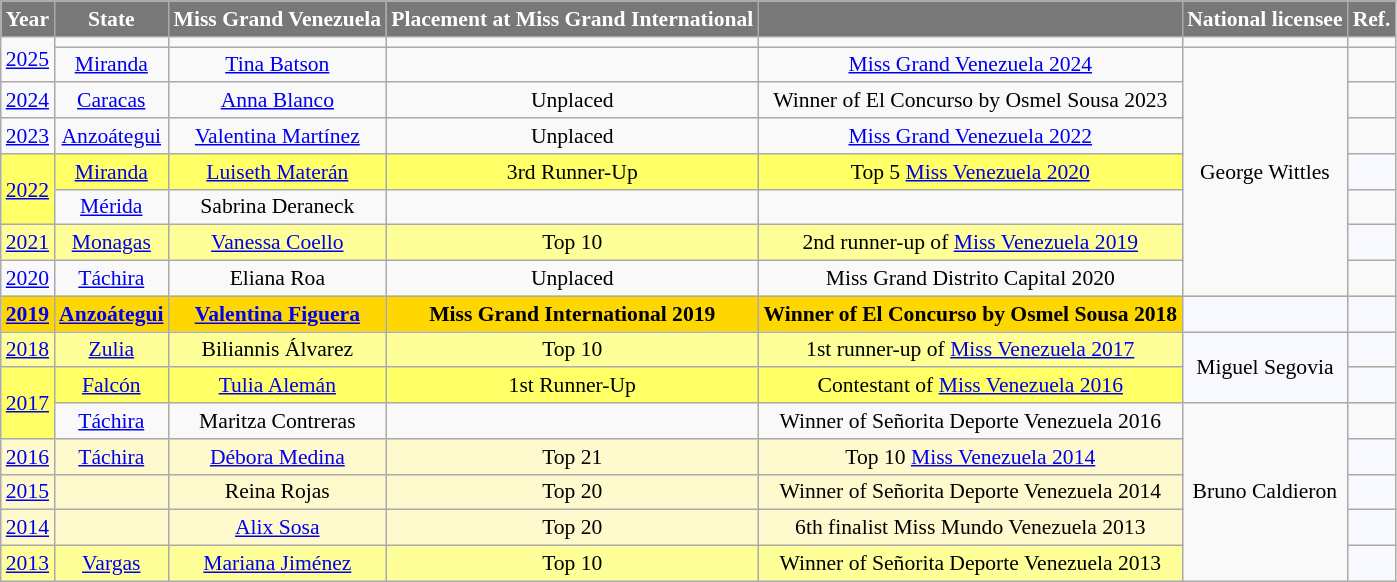<table class="wikitable " style="font-size: 90%; text-align:center;">
<tr>
<th style="background-color:#787878;color:#FFFFFF;">Year</th>
<th style="background-color:#787878;color:#FFFFFF;">State</th>
<th style="background-color:#787878;color:#FFFFFF;">Miss Grand Venezuela</th>
<th style="background-color:#787878;color:#FFFFFF;">Placement at Miss Grand International</th>
<th style="background-color:#787878;color:#FFFFFF;"></th>
<th style="background-color:#787878;color:#FFFFFF;">National licensee</th>
<th style="background-color:#787878;color:#FFFFFF;">Ref.</th>
</tr>
<tr>
<td rowspan=2><a href='#'>2025</a></td>
<td></td>
<td></td>
<td></td>
<td></td>
<td></td>
<td></td>
</tr>
<tr>
<td><a href='#'>Miranda</a></td>
<td><a href='#'>Tina Batson</a></td>
<td></td>
<td><a href='#'>Miss Grand Venezuela 2024</a></td>
<td rowspan="7">George Wittles</td>
<td></td>
</tr>
<tr>
<td><a href='#'>2024</a></td>
<td><a href='#'>Caracas</a></td>
<td><a href='#'>Anna Blanco</a></td>
<td>Unplaced</td>
<td>Winner of El Concurso by Osmel Sousa 2023</td>
<td></td>
</tr>
<tr>
<td><a href='#'>2023</a></td>
<td><a href='#'>Anzoátegui</a></td>
<td><a href='#'>Valentina Martínez</a></td>
<td>Unplaced</td>
<td><a href='#'>Miss Grand Venezuela 2022</a></td>
<td></td>
</tr>
<tr style="background-color:#FFFF66;">
<td rowspan="2"><a href='#'>2022</a></td>
<td><a href='#'>Miranda</a></td>
<td><a href='#'>Luiseth Materán</a></td>
<td>3rd Runner-Up</td>
<td>Top 5 <a href='#'>Miss Venezuela 2020</a></td>
<td style="background-color:#F8F8FF;"></td>
</tr>
<tr>
<td><a href='#'>Mérida</a></td>
<td>Sabrina Deraneck</td>
<td></td>
<td></td>
<td></td>
</tr>
<tr style="background-color:#FFFF99; ">
<td><a href='#'>2021</a></td>
<td><a href='#'>Monagas</a></td>
<td><a href='#'>Vanessa Coello</a></td>
<td>Top 10</td>
<td>2nd runner-up of <a href='#'>Miss Venezuela 2019</a></td>
<td style="background-color:#F8F8FF;"></td>
</tr>
<tr>
<td><a href='#'>2020</a></td>
<td><a href='#'>Táchira</a></td>
<td>Eliana Roa</td>
<td>Unplaced</td>
<td>Miss Grand Distrito Capital 2020</td>
<td></td>
</tr>
<tr style="background-color:gold; font-weight: bold ">
<td><a href='#'>2019</a></td>
<td><a href='#'>Anzoátegui</a></td>
<td><a href='#'>Valentina Figuera</a></td>
<td>Miss Grand International 2019</td>
<td>Winner of El Concurso by Osmel Sousa 2018</td>
<td style="background-color:#F8F8FF;"></td>
<td style="background-color:#F8F8FF;"></td>
</tr>
<tr style="background-color:#FFFF99; ">
<td><a href='#'>2018</a></td>
<td><a href='#'>Zulia</a></td>
<td>Biliannis Álvarez</td>
<td>Top 10</td>
<td>1st runner-up of <a href='#'>Miss Venezuela 2017</a></td>
<td rowspan="2" style="background-color:#F8F8FF;">Miguel Segovia</td>
<td style="background-color:#F8F8FF;"></td>
</tr>
<tr style="background-color:#FFFF66;">
<td rowspan="2"><a href='#'>2017</a></td>
<td><a href='#'>Falcón</a></td>
<td><a href='#'>Tulia Alemán</a></td>
<td>1st Runner-Up</td>
<td>Contestant of <a href='#'>Miss Venezuela 2016</a></td>
<td style="background-color:#F8F8FF;"></td>
</tr>
<tr>
<td><a href='#'>Táchira</a></td>
<td>Maritza Contreras</td>
<td></td>
<td>Winner of Señorita Deporte Venezuela 2016</td>
<td rowspan="5">Bruno Caldieron</td>
<td></td>
</tr>
<tr style="background-color:#FFFACD;">
<td><a href='#'>2016</a></td>
<td><a href='#'>Táchira</a></td>
<td><a href='#'>Débora Medina</a></td>
<td>Top 21</td>
<td>Top 10 <a href='#'>Miss Venezuela 2014</a></td>
<td style="background-color:#F8F8FF;"></td>
</tr>
<tr style="background-color:#FFFACD;">
<td><a href='#'>2015</a></td>
<td></td>
<td>Reina Rojas</td>
<td>Top 20</td>
<td>Winner of Señorita Deporte Venezuela 2014</td>
<td style="background-color:#F8F8FF;"></td>
</tr>
<tr style="background-color:#FFFACD;">
<td><a href='#'>2014</a></td>
<td></td>
<td><a href='#'>Alix Sosa</a></td>
<td>Top 20</td>
<td>6th finalist Miss Mundo Venezuela 2013</td>
<td style="background-color:#F8F8FF;"></td>
</tr>
<tr style="background-color:#FFFF99; ">
<td><a href='#'>2013</a></td>
<td><a href='#'>Vargas</a></td>
<td><a href='#'>Mariana Jiménez</a></td>
<td>Top 10</td>
<td>Winner of Señorita Deporte Venezuela 2013</td>
<td style="background-color:#F8F8FF;"></td>
</tr>
</table>
